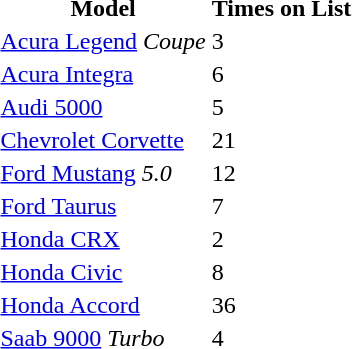<table>
<tr>
<th>Model</th>
<th>Times on List</th>
</tr>
<tr>
<td><a href='#'>Acura Legend</a> <em>Coupe</em></td>
<td>3</td>
</tr>
<tr>
<td><a href='#'>Acura Integra</a></td>
<td>6</td>
</tr>
<tr>
<td><a href='#'>Audi 5000</a></td>
<td>5</td>
</tr>
<tr>
<td><a href='#'>Chevrolet Corvette</a></td>
<td>21</td>
</tr>
<tr>
<td><a href='#'>Ford Mustang</a> <em>5.0</em></td>
<td>12</td>
</tr>
<tr>
<td><a href='#'>Ford Taurus</a></td>
<td>7</td>
</tr>
<tr>
<td><a href='#'>Honda CRX</a></td>
<td>2</td>
</tr>
<tr>
<td><a href='#'>Honda Civic</a></td>
<td>8</td>
</tr>
<tr>
<td><a href='#'>Honda Accord</a></td>
<td>36</td>
</tr>
<tr>
<td><a href='#'>Saab 9000</a> <em>Turbo</em></td>
<td>4</td>
</tr>
</table>
